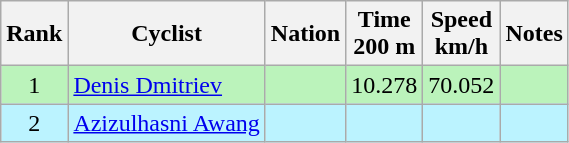<table class="wikitable sortable" style="text-align:center;">
<tr>
<th>Rank</th>
<th>Cyclist</th>
<th>Nation</th>
<th>Time<br>200 m</th>
<th>Speed<br>km/h</th>
<th>Notes</th>
</tr>
<tr bgcolor=bbf3bb>
<td>1</td>
<td align=left><a href='#'>Denis Dmitriev</a></td>
<td align=left></td>
<td>10.278</td>
<td>70.052</td>
<td></td>
</tr>
<tr bgcolor=bbf3ff>
<td>2</td>
<td align=left><a href='#'>Azizulhasni Awang</a></td>
<td align=left></td>
<td></td>
<td></td>
<td></td>
</tr>
</table>
